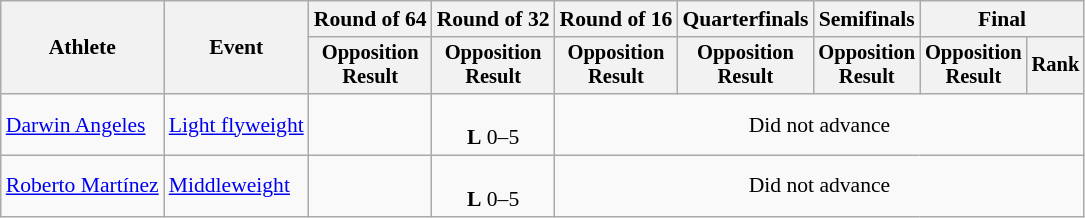<table class="wikitable" style="font-size:90%">
<tr>
<th rowspan="2">Athlete</th>
<th rowspan="2">Event</th>
<th>Round of 64</th>
<th>Round of 32</th>
<th>Round of 16</th>
<th>Quarterfinals</th>
<th>Semifinals</th>
<th colspan=2>Final</th>
</tr>
<tr style="font-size:95%">
<th>Opposition<br>Result</th>
<th>Opposition<br>Result</th>
<th>Opposition<br>Result</th>
<th>Opposition<br>Result</th>
<th>Opposition<br>Result</th>
<th>Opposition<br>Result</th>
<th>Rank</th>
</tr>
<tr align=center>
<td align=left><a href='#'>Darwin Angeles</a></td>
<td align=left><a href='#'>Light flyweight</a></td>
<td></td>
<td><br><strong>L</strong> 0–5</td>
<td colspan=5>Did not advance</td>
</tr>
<tr align=center>
<td align=left><a href='#'>Roberto Martínez</a></td>
<td align=left><a href='#'>Middleweight</a></td>
<td></td>
<td><br><strong>L</strong> 0–5</td>
<td colspan=5>Did not advance</td>
</tr>
</table>
